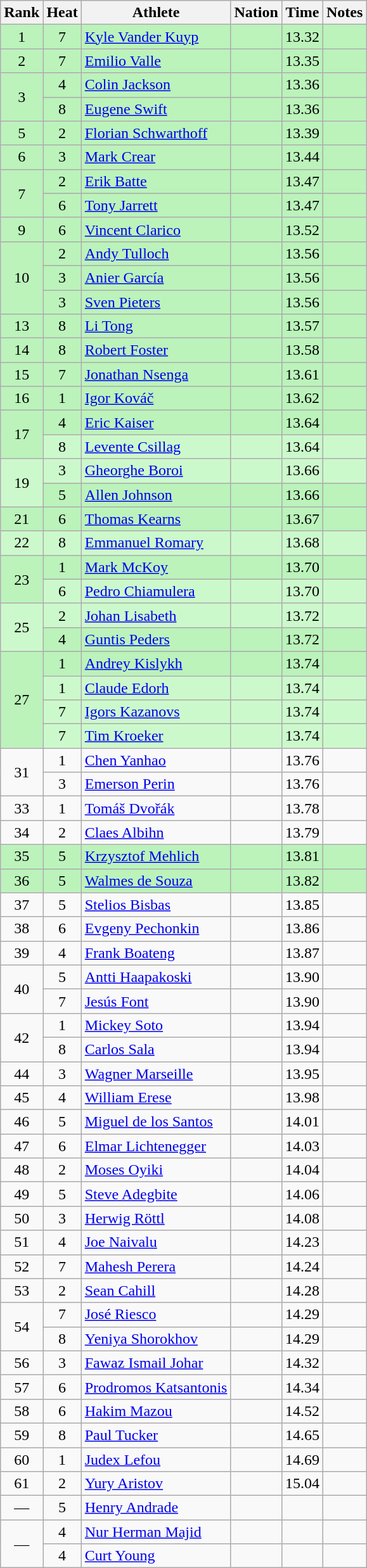<table class="wikitable sortable" style="text-align:center">
<tr>
<th>Rank</th>
<th>Heat</th>
<th>Athlete</th>
<th>Nation</th>
<th>Time</th>
<th>Notes</th>
</tr>
<tr bgcolor=bbf3bb>
<td>1</td>
<td>7</td>
<td align="left"><a href='#'>Kyle Vander Kuyp</a></td>
<td align=left></td>
<td>13.32</td>
<td></td>
</tr>
<tr bgcolor=bbf3bb>
<td>2</td>
<td>7</td>
<td align="left"><a href='#'>Emilio Valle</a></td>
<td align=left></td>
<td>13.35</td>
<td></td>
</tr>
<tr bgcolor=bbf3bb>
<td rowspan=2>3</td>
<td>4</td>
<td align="left"><a href='#'>Colin Jackson</a></td>
<td align=left></td>
<td>13.36</td>
<td></td>
</tr>
<tr bgcolor=bbf3bb>
<td>8</td>
<td align="left"><a href='#'>Eugene Swift</a></td>
<td align=left></td>
<td>13.36</td>
<td></td>
</tr>
<tr bgcolor=bbf3bb>
<td>5</td>
<td>2</td>
<td align="left"><a href='#'>Florian Schwarthoff</a></td>
<td align=left></td>
<td>13.39</td>
<td></td>
</tr>
<tr bgcolor=bbf3bb>
<td>6</td>
<td>3</td>
<td align="left"><a href='#'>Mark Crear</a></td>
<td align=left></td>
<td>13.44</td>
<td></td>
</tr>
<tr bgcolor=bbf3bb>
<td rowspan=2>7</td>
<td>2</td>
<td align="left"><a href='#'>Erik Batte</a></td>
<td align=left></td>
<td>13.47</td>
<td></td>
</tr>
<tr bgcolor=bbf3bb>
<td>6</td>
<td align="left"><a href='#'>Tony Jarrett</a></td>
<td align=left></td>
<td>13.47</td>
<td></td>
</tr>
<tr bgcolor=bbf3bb>
<td>9</td>
<td>6</td>
<td align="left"><a href='#'>Vincent Clarico</a></td>
<td align=left></td>
<td>13.52</td>
<td></td>
</tr>
<tr bgcolor=bbf3bb>
<td rowspan=3>10</td>
<td>2</td>
<td align="left"><a href='#'>Andy Tulloch</a></td>
<td align=left></td>
<td>13.56</td>
<td></td>
</tr>
<tr bgcolor=bbf3bb>
<td>3</td>
<td align="left"><a href='#'>Anier García</a></td>
<td align=left></td>
<td>13.56</td>
<td></td>
</tr>
<tr bgcolor=bbf3bb>
<td>3</td>
<td align="left"><a href='#'>Sven Pieters</a></td>
<td align=left></td>
<td>13.56</td>
<td></td>
</tr>
<tr bgcolor=bbf3bb>
<td>13</td>
<td>8</td>
<td align="left"><a href='#'>Li Tong</a></td>
<td align=left></td>
<td>13.57</td>
<td></td>
</tr>
<tr bgcolor=bbf3bb>
<td>14</td>
<td>8</td>
<td align="left"><a href='#'>Robert Foster</a></td>
<td align=left></td>
<td>13.58</td>
<td></td>
</tr>
<tr bgcolor=bbf3bb>
<td>15</td>
<td>7</td>
<td align="left"><a href='#'>Jonathan Nsenga</a></td>
<td align=left></td>
<td>13.61</td>
<td></td>
</tr>
<tr bgcolor=bbf3bb>
<td>16</td>
<td>1</td>
<td align="left"><a href='#'>Igor Kováč</a></td>
<td align=left></td>
<td>13.62</td>
<td></td>
</tr>
<tr bgcolor=bbf3bb>
<td rowspan=2>17</td>
<td>4</td>
<td align="left"><a href='#'>Eric Kaiser</a></td>
<td align=left></td>
<td>13.64</td>
<td></td>
</tr>
<tr bgcolor=ccf9cc>
<td>8</td>
<td align="left"><a href='#'>Levente Csillag</a></td>
<td align=left></td>
<td>13.64</td>
<td></td>
</tr>
<tr bgcolor=ccf9cc>
<td rowspan=2>19</td>
<td>3</td>
<td align="left"><a href='#'>Gheorghe Boroi</a></td>
<td align=left></td>
<td>13.66</td>
<td></td>
</tr>
<tr bgcolor=bbf3bb>
<td>5</td>
<td align="left"><a href='#'>Allen Johnson</a></td>
<td align=left></td>
<td>13.66</td>
<td></td>
</tr>
<tr bgcolor=bbf3bb>
<td>21</td>
<td>6</td>
<td align="left"><a href='#'>Thomas Kearns</a></td>
<td align=left></td>
<td>13.67</td>
<td></td>
</tr>
<tr bgcolor=ccf9cc>
<td>22</td>
<td>8</td>
<td align="left"><a href='#'>Emmanuel Romary</a></td>
<td align=left></td>
<td>13.68</td>
<td></td>
</tr>
<tr bgcolor=bbf3bb>
<td rowspan=2>23</td>
<td>1</td>
<td align="left"><a href='#'>Mark McKoy</a></td>
<td align=left></td>
<td>13.70</td>
<td></td>
</tr>
<tr bgcolor=ccf9cc>
<td>6</td>
<td align="left"><a href='#'>Pedro Chiamulera</a></td>
<td align=left></td>
<td>13.70</td>
<td></td>
</tr>
<tr bgcolor=ccf9cc>
<td rowspan=2>25</td>
<td>2</td>
<td align="left"><a href='#'>Johan Lisabeth</a></td>
<td align=left></td>
<td>13.72</td>
<td></td>
</tr>
<tr bgcolor=bbf3bb>
<td>4</td>
<td align="left"><a href='#'>Guntis Peders</a></td>
<td align=left></td>
<td>13.72</td>
<td></td>
</tr>
<tr bgcolor=bbf3bb>
<td rowspan=4>27</td>
<td>1</td>
<td align="left"><a href='#'>Andrey Kislykh</a></td>
<td align=left></td>
<td>13.74</td>
<td></td>
</tr>
<tr bgcolor=ccf9cc>
<td>1</td>
<td align="left"><a href='#'>Claude Edorh</a></td>
<td align=left></td>
<td>13.74</td>
<td></td>
</tr>
<tr bgcolor=ccf9cc>
<td>7</td>
<td align="left"><a href='#'>Igors Kazanovs</a></td>
<td align=left></td>
<td>13.74</td>
<td></td>
</tr>
<tr bgcolor=ccf9cc>
<td>7</td>
<td align="left"><a href='#'>Tim Kroeker</a></td>
<td align=left></td>
<td>13.74</td>
<td></td>
</tr>
<tr>
<td rowspan=2>31</td>
<td>1</td>
<td align="left"><a href='#'>Chen Yanhao</a></td>
<td align=left></td>
<td>13.76</td>
<td></td>
</tr>
<tr>
<td>3</td>
<td align="left"><a href='#'>Emerson Perin</a></td>
<td align=left></td>
<td>13.76</td>
<td></td>
</tr>
<tr>
<td>33</td>
<td>1</td>
<td align="left"><a href='#'>Tomáš Dvořák</a></td>
<td align=left></td>
<td>13.78</td>
<td></td>
</tr>
<tr>
<td>34</td>
<td>2</td>
<td align="left"><a href='#'>Claes Albihn</a></td>
<td align=left></td>
<td>13.79</td>
<td></td>
</tr>
<tr bgcolor=bbf3bb>
<td>35</td>
<td>5</td>
<td align="left"><a href='#'>Krzysztof Mehlich</a></td>
<td align=left></td>
<td>13.81</td>
<td></td>
</tr>
<tr bgcolor=bbf3bb>
<td>36</td>
<td>5</td>
<td align="left"><a href='#'>Walmes de Souza</a></td>
<td align=left></td>
<td>13.82</td>
<td></td>
</tr>
<tr>
<td>37</td>
<td>5</td>
<td align="left"><a href='#'>Stelios Bisbas</a></td>
<td align=left></td>
<td>13.85</td>
<td></td>
</tr>
<tr>
<td>38</td>
<td>6</td>
<td align="left"><a href='#'>Evgeny Pechonkin</a></td>
<td align=left></td>
<td>13.86</td>
<td></td>
</tr>
<tr>
<td>39</td>
<td>4</td>
<td align="left"><a href='#'>Frank Boateng</a></td>
<td align=left></td>
<td>13.87</td>
<td></td>
</tr>
<tr>
<td rowspan=2>40</td>
<td>5</td>
<td align="left"><a href='#'>Antti Haapakoski</a></td>
<td align=left></td>
<td>13.90</td>
<td></td>
</tr>
<tr>
<td>7</td>
<td align="left"><a href='#'>Jesús Font</a></td>
<td align=left></td>
<td>13.90</td>
<td></td>
</tr>
<tr>
<td rowspan=2>42</td>
<td>1</td>
<td align="left"><a href='#'>Mickey Soto</a></td>
<td align=left></td>
<td>13.94</td>
<td></td>
</tr>
<tr>
<td>8</td>
<td align="left"><a href='#'>Carlos Sala</a></td>
<td align=left></td>
<td>13.94</td>
<td></td>
</tr>
<tr>
<td>44</td>
<td>3</td>
<td align="left"><a href='#'>Wagner Marseille</a></td>
<td align=left></td>
<td>13.95</td>
<td></td>
</tr>
<tr>
<td>45</td>
<td>4</td>
<td align="left"><a href='#'>William Erese</a></td>
<td align=left></td>
<td>13.98</td>
<td></td>
</tr>
<tr>
<td>46</td>
<td>5</td>
<td align="left"><a href='#'>Miguel de los Santos</a></td>
<td align=left></td>
<td>14.01</td>
<td></td>
</tr>
<tr>
<td>47</td>
<td>6</td>
<td align="left"><a href='#'>Elmar Lichtenegger</a></td>
<td align=left></td>
<td>14.03</td>
<td></td>
</tr>
<tr>
<td>48</td>
<td>2</td>
<td align="left"><a href='#'>Moses Oyiki</a></td>
<td align=left></td>
<td>14.04</td>
<td></td>
</tr>
<tr>
<td>49</td>
<td>5</td>
<td align="left"><a href='#'>Steve Adegbite</a></td>
<td align=left></td>
<td>14.06</td>
<td></td>
</tr>
<tr>
<td>50</td>
<td>3</td>
<td align="left"><a href='#'>Herwig Röttl</a></td>
<td align=left></td>
<td>14.08</td>
<td></td>
</tr>
<tr>
<td>51</td>
<td>4</td>
<td align="left"><a href='#'>Joe Naivalu</a></td>
<td align=left></td>
<td>14.23</td>
<td></td>
</tr>
<tr>
<td>52</td>
<td>7</td>
<td align="left"><a href='#'>Mahesh Perera</a></td>
<td align=left></td>
<td>14.24</td>
<td></td>
</tr>
<tr>
<td>53</td>
<td>2</td>
<td align="left"><a href='#'>Sean Cahill</a></td>
<td align=left></td>
<td>14.28</td>
<td></td>
</tr>
<tr>
<td rowspan=2>54</td>
<td>7</td>
<td align="left"><a href='#'>José Riesco</a></td>
<td align=left></td>
<td>14.29</td>
<td></td>
</tr>
<tr>
<td>8</td>
<td align="left"><a href='#'>Yeniya Shorokhov</a></td>
<td align=left></td>
<td>14.29</td>
<td></td>
</tr>
<tr>
<td>56</td>
<td>3</td>
<td align="left"><a href='#'>Fawaz Ismail Johar</a></td>
<td align=left></td>
<td>14.32</td>
<td></td>
</tr>
<tr>
<td>57</td>
<td>6</td>
<td align="left"><a href='#'>Prodromos Katsantonis</a></td>
<td align=left></td>
<td>14.34</td>
<td></td>
</tr>
<tr>
<td>58</td>
<td>6</td>
<td align="left"><a href='#'>Hakim Mazou</a></td>
<td align=left></td>
<td>14.52</td>
<td></td>
</tr>
<tr>
<td>59</td>
<td>8</td>
<td align="left"><a href='#'>Paul Tucker</a></td>
<td align=left></td>
<td>14.65</td>
<td></td>
</tr>
<tr>
<td>60</td>
<td>1</td>
<td align="left"><a href='#'>Judex Lefou</a></td>
<td align=left></td>
<td>14.69</td>
<td></td>
</tr>
<tr>
<td>61</td>
<td>2</td>
<td align="left"><a href='#'>Yury Aristov</a></td>
<td align=left></td>
<td>15.04</td>
<td></td>
</tr>
<tr>
<td data-sort-value=62>—</td>
<td>5</td>
<td align="left"><a href='#'>Henry Andrade</a></td>
<td align=left></td>
<td data-sort-value=99.98></td>
<td></td>
</tr>
<tr>
<td rowspan=2 data-sort-value=63>—</td>
<td>4</td>
<td align="left"><a href='#'>Nur Herman Majid</a></td>
<td align=left></td>
<td data-sort-value=99.99></td>
<td></td>
</tr>
<tr>
<td>4</td>
<td align="left"><a href='#'>Curt Young</a></td>
<td align=left></td>
<td data-sort-value=99.99></td>
<td></td>
</tr>
</table>
